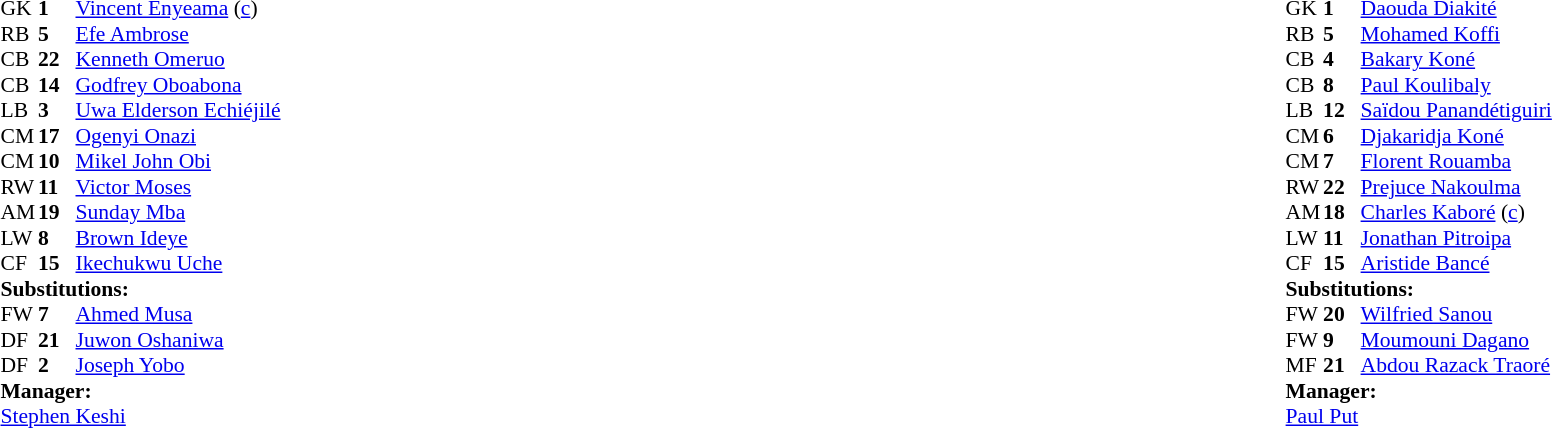<table width="100%">
<tr>
<td valign="top" width="50%"><br><table style="font-size: 90%" cellspacing="0" cellpadding="0">
<tr>
<th width=25></th>
<th width=25></th>
</tr>
<tr>
<td>GK</td>
<td><strong>1</strong></td>
<td><a href='#'>Vincent Enyeama</a> (<a href='#'>c</a>)</td>
</tr>
<tr>
<td>RB</td>
<td><strong>5</strong></td>
<td><a href='#'>Efe Ambrose</a></td>
</tr>
<tr>
<td>CB</td>
<td><strong>22</strong></td>
<td><a href='#'>Kenneth Omeruo</a></td>
<td></td>
</tr>
<tr>
<td>CB</td>
<td><strong>14</strong></td>
<td><a href='#'>Godfrey Oboabona</a></td>
</tr>
<tr>
<td>LB</td>
<td><strong>3</strong></td>
<td><a href='#'>Uwa Elderson Echiéjilé</a></td>
<td></td>
<td></td>
</tr>
<tr>
<td>CM</td>
<td><strong>17</strong></td>
<td><a href='#'>Ogenyi Onazi</a></td>
<td></td>
</tr>
<tr>
<td>CM</td>
<td><strong>10</strong></td>
<td><a href='#'>Mikel John Obi</a></td>
<td></td>
</tr>
<tr>
<td>RW</td>
<td><strong>11</strong></td>
<td><a href='#'>Victor Moses</a></td>
</tr>
<tr>
<td>AM</td>
<td><strong>19</strong></td>
<td><a href='#'>Sunday Mba</a></td>
<td></td>
<td></td>
</tr>
<tr>
<td>LW</td>
<td><strong>8</strong></td>
<td><a href='#'>Brown Ideye</a></td>
<td></td>
</tr>
<tr>
<td>CF</td>
<td><strong>15</strong></td>
<td><a href='#'>Ikechukwu Uche</a></td>
<td></td>
<td></td>
</tr>
<tr>
<td colspan=3><strong>Substitutions:</strong></td>
</tr>
<tr>
<td>FW</td>
<td><strong>7</strong></td>
<td><a href='#'>Ahmed Musa</a></td>
<td></td>
<td></td>
</tr>
<tr>
<td>DF</td>
<td><strong>21</strong></td>
<td><a href='#'>Juwon Oshaniwa</a></td>
<td></td>
<td></td>
</tr>
<tr>
<td>DF</td>
<td><strong>2</strong></td>
<td><a href='#'>Joseph Yobo</a></td>
<td></td>
<td></td>
</tr>
<tr>
<td colspan=3><strong>Manager:</strong></td>
</tr>
<tr>
<td colspan=3> <a href='#'>Stephen Keshi</a></td>
</tr>
</table>
</td>
<td valign="top"></td>
<td valign="top" width="50%"><br><table style="font-size: 90%" cellspacing="0" cellpadding="0" align="center">
<tr>
<th width=25></th>
<th width=25></th>
</tr>
<tr>
<td>GK</td>
<td><strong>1</strong></td>
<td><a href='#'>Daouda Diakité</a></td>
</tr>
<tr>
<td>RB</td>
<td><strong>5</strong></td>
<td><a href='#'>Mohamed Koffi</a></td>
</tr>
<tr>
<td>CB</td>
<td><strong>4</strong></td>
<td><a href='#'>Bakary Koné</a></td>
</tr>
<tr>
<td>CB</td>
<td><strong>8</strong></td>
<td><a href='#'>Paul Koulibaly</a></td>
<td></td>
<td></td>
</tr>
<tr>
<td>LB</td>
<td><strong>12</strong></td>
<td><a href='#'>Saïdou Panandétiguiri</a></td>
</tr>
<tr>
<td>CM</td>
<td><strong>6</strong></td>
<td><a href='#'>Djakaridja Koné</a></td>
<td></td>
<td></td>
</tr>
<tr>
<td>CM</td>
<td><strong>7</strong></td>
<td><a href='#'>Florent Rouamba</a></td>
<td></td>
<td></td>
</tr>
<tr>
<td>RW</td>
<td><strong>22</strong></td>
<td><a href='#'>Prejuce Nakoulma</a></td>
</tr>
<tr>
<td>AM</td>
<td><strong>18</strong></td>
<td><a href='#'>Charles Kaboré</a> (<a href='#'>c</a>)</td>
</tr>
<tr>
<td>LW</td>
<td><strong>11</strong></td>
<td><a href='#'>Jonathan Pitroipa</a></td>
</tr>
<tr>
<td>CF</td>
<td><strong>15</strong></td>
<td><a href='#'>Aristide Bancé</a></td>
</tr>
<tr>
<td colspan=3><strong>Substitutions:</strong></td>
</tr>
<tr>
<td>FW</td>
<td><strong>20</strong></td>
<td><a href='#'>Wilfried Sanou</a></td>
<td></td>
<td></td>
</tr>
<tr>
<td>FW</td>
<td><strong>9</strong></td>
<td><a href='#'>Moumouni Dagano</a></td>
<td></td>
<td></td>
</tr>
<tr>
<td>MF</td>
<td><strong>21</strong></td>
<td><a href='#'>Abdou Razack Traoré</a></td>
<td></td>
<td></td>
</tr>
<tr>
<td colspan=3><strong>Manager:</strong></td>
</tr>
<tr>
<td colspan=3> <a href='#'>Paul Put</a></td>
</tr>
</table>
</td>
</tr>
</table>
